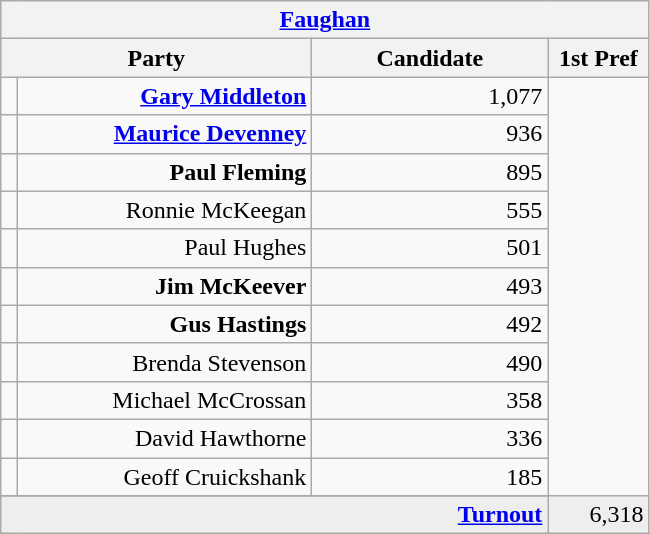<table class="wikitable">
<tr>
<th colspan="4" align="center"><a href='#'>Faughan</a></th>
</tr>
<tr>
<th colspan="2" align="center" width=200>Party</th>
<th width=150>Candidate</th>
<th width=60>1st Pref</th>
</tr>
<tr>
<td></td>
<td align="right"><strong><a href='#'>Gary Middleton</a></strong></td>
<td align="right">1,077</td>
</tr>
<tr>
<td></td>
<td align="right"><strong><a href='#'>Maurice Devenney</a></strong></td>
<td align="right">936</td>
</tr>
<tr>
<td></td>
<td align="right"><strong>Paul Fleming</strong></td>
<td align="right">895</td>
</tr>
<tr>
<td></td>
<td align="right">Ronnie McKeegan</td>
<td align="right">555</td>
</tr>
<tr>
<td></td>
<td align="right">Paul Hughes</td>
<td align="right">501</td>
</tr>
<tr>
<td></td>
<td align="right"><strong>Jim McKeever</strong></td>
<td align="right">493</td>
</tr>
<tr>
<td></td>
<td align="right"><strong>Gus Hastings</strong></td>
<td align="right">492</td>
</tr>
<tr>
<td></td>
<td align="right">Brenda Stevenson</td>
<td align="right">490</td>
</tr>
<tr>
<td></td>
<td align="right">Michael McCrossan</td>
<td align="right">358</td>
</tr>
<tr>
<td></td>
<td align="right">David Hawthorne</td>
<td align="right">336</td>
</tr>
<tr>
<td></td>
<td align="right">Geoff Cruickshank</td>
<td align="right">185</td>
</tr>
<tr>
</tr>
<tr bgcolor="EEEEEE">
<td colspan=3 align="right"><strong><a href='#'>Turnout</a></strong></td>
<td align="right">6,318</td>
</tr>
</table>
